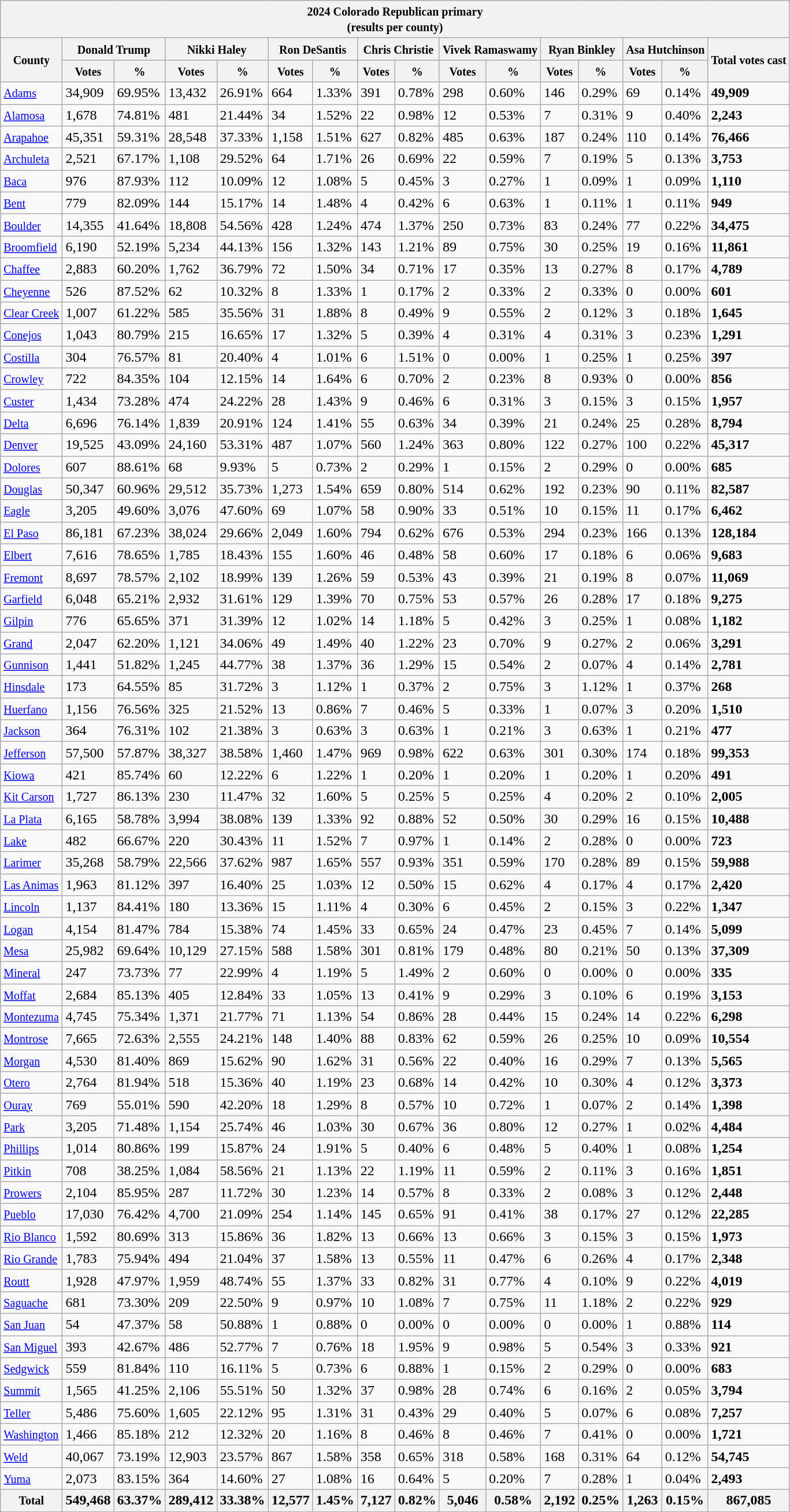<table class="wikitable sortable mw-collapsible mw-collapsed">
<tr>
<th colspan="16"><small>2024 Colorado Republican primary</small><br><small>(results per county)</small></th>
</tr>
<tr>
<th rowspan="2"><small>County</small></th>
<th colspan="2"><small>Donald Trump</small></th>
<th colspan="2"><small>Nikki Haley</small></th>
<th colspan="2"><small>Ron DeSantis</small></th>
<th colspan="2"><small>Chris Christie</small></th>
<th colspan="2"><small>Vivek Ramaswamy</small></th>
<th colspan="2"><small>Ryan Binkley</small></th>
<th colspan="2"><small>Asa Hutchinson</small></th>
<th rowspan="2"><small>Total votes cast</small></th>
</tr>
<tr>
<th><small>Votes</small></th>
<th><small>%</small></th>
<th><small>Votes</small></th>
<th><small>%</small></th>
<th><small>Votes</small></th>
<th><small>%</small></th>
<th><small>Votes</small></th>
<th><small>%</small></th>
<th><small>Votes</small></th>
<th><small>%</small></th>
<th><small>Votes</small></th>
<th><small>%</small></th>
<th><small>Votes</small></th>
<th><small>%</small></th>
</tr>
<tr>
<td><small><a href='#'>Adams</a></small></td>
<td>34,909</td>
<td>69.95%</td>
<td>13,432</td>
<td>26.91%</td>
<td>664</td>
<td>1.33%</td>
<td>391</td>
<td>0.78%</td>
<td>298</td>
<td>0.60%</td>
<td>146</td>
<td>0.29%</td>
<td>69</td>
<td>0.14%</td>
<td><strong>49,909</strong></td>
</tr>
<tr>
<td><small><a href='#'>Alamosa</a></small></td>
<td>1,678</td>
<td>74.81%</td>
<td>481</td>
<td>21.44%</td>
<td>34</td>
<td>1.52%</td>
<td>22</td>
<td>0.98%</td>
<td>12</td>
<td>0.53%</td>
<td>7</td>
<td>0.31%</td>
<td>9</td>
<td>0.40%</td>
<td><strong>2,243</strong></td>
</tr>
<tr>
<td><small><a href='#'>Arapahoe</a></small></td>
<td>45,351</td>
<td>59.31%</td>
<td>28,548</td>
<td>37.33%</td>
<td>1,158</td>
<td>1.51%</td>
<td>627</td>
<td>0.82%</td>
<td>485</td>
<td>0.63%</td>
<td>187</td>
<td>0.24%</td>
<td>110</td>
<td>0.14%</td>
<td><strong>76,466</strong></td>
</tr>
<tr>
<td><small><a href='#'>Archuleta</a></small></td>
<td>2,521</td>
<td>67.17%</td>
<td>1,108</td>
<td>29.52%</td>
<td>64</td>
<td>1.71%</td>
<td>26</td>
<td>0.69%</td>
<td>22</td>
<td>0.59%</td>
<td>7</td>
<td>0.19%</td>
<td>5</td>
<td>0.13%</td>
<td><strong>3,753</strong></td>
</tr>
<tr>
<td><small><a href='#'>Baca</a></small></td>
<td>976</td>
<td>87.93%</td>
<td>112</td>
<td>10.09%</td>
<td>12</td>
<td>1.08%</td>
<td>5</td>
<td>0.45%</td>
<td>3</td>
<td>0.27%</td>
<td>1</td>
<td>0.09%</td>
<td>1</td>
<td>0.09%</td>
<td><strong>1,110</strong></td>
</tr>
<tr>
<td><small><a href='#'>Bent</a></small></td>
<td>779</td>
<td>82.09%</td>
<td>144</td>
<td>15.17%</td>
<td>14</td>
<td>1.48%</td>
<td>4</td>
<td>0.42%</td>
<td>6</td>
<td>0.63%</td>
<td>1</td>
<td>0.11%</td>
<td>1</td>
<td>0.11%</td>
<td><strong>949</strong></td>
</tr>
<tr>
<td><small><a href='#'>Boulder</a></small></td>
<td>14,355</td>
<td>41.64%</td>
<td>18,808</td>
<td>54.56%</td>
<td>428</td>
<td>1.24%</td>
<td>474</td>
<td>1.37%</td>
<td>250</td>
<td>0.73%</td>
<td>83</td>
<td>0.24%</td>
<td>77</td>
<td>0.22%</td>
<td><strong>34,475</strong></td>
</tr>
<tr>
<td><small><a href='#'>Broomfield</a></small></td>
<td>6,190</td>
<td>52.19%</td>
<td>5,234</td>
<td>44.13%</td>
<td>156</td>
<td>1.32%</td>
<td>143</td>
<td>1.21%</td>
<td>89</td>
<td>0.75%</td>
<td>30</td>
<td>0.25%</td>
<td>19</td>
<td>0.16%</td>
<td><strong>11,861</strong></td>
</tr>
<tr>
<td><small><a href='#'>Chaffee</a></small></td>
<td>2,883</td>
<td>60.20%</td>
<td>1,762</td>
<td>36.79%</td>
<td>72</td>
<td>1.50%</td>
<td>34</td>
<td>0.71%</td>
<td>17</td>
<td>0.35%</td>
<td>13</td>
<td>0.27%</td>
<td>8</td>
<td>0.17%</td>
<td><strong>4,789</strong></td>
</tr>
<tr>
<td><small><a href='#'>Cheyenne</a></small></td>
<td>526</td>
<td>87.52%</td>
<td>62</td>
<td>10.32%</td>
<td>8</td>
<td>1.33%</td>
<td>1</td>
<td>0.17%</td>
<td>2</td>
<td>0.33%</td>
<td>2</td>
<td>0.33%</td>
<td>0</td>
<td>0.00%</td>
<td><strong>601</strong></td>
</tr>
<tr>
<td><small><a href='#'>Clear Creek</a></small></td>
<td>1,007</td>
<td>61.22%</td>
<td>585</td>
<td>35.56%</td>
<td>31</td>
<td>1.88%</td>
<td>8</td>
<td>0.49%</td>
<td>9</td>
<td>0.55%</td>
<td>2</td>
<td>0.12%</td>
<td>3</td>
<td>0.18%</td>
<td><strong>1,645</strong></td>
</tr>
<tr>
<td><small><a href='#'>Conejos</a></small></td>
<td>1,043</td>
<td>80.79%</td>
<td>215</td>
<td>16.65%</td>
<td>17</td>
<td>1.32%</td>
<td>5</td>
<td>0.39%</td>
<td>4</td>
<td>0.31%</td>
<td>4</td>
<td>0.31%</td>
<td>3</td>
<td>0.23%</td>
<td><strong>1,291</strong></td>
</tr>
<tr>
<td><small><a href='#'>Costilla</a></small></td>
<td>304</td>
<td>76.57%</td>
<td>81</td>
<td>20.40%</td>
<td>4</td>
<td>1.01%</td>
<td>6</td>
<td>1.51%</td>
<td>0</td>
<td>0.00%</td>
<td>1</td>
<td>0.25%</td>
<td>1</td>
<td>0.25%</td>
<td><strong>397</strong></td>
</tr>
<tr>
<td><small><a href='#'>Crowley</a></small></td>
<td>722</td>
<td>84.35%</td>
<td>104</td>
<td>12.15%</td>
<td>14</td>
<td>1.64%</td>
<td>6</td>
<td>0.70%</td>
<td>2</td>
<td>0.23%</td>
<td>8</td>
<td>0.93%</td>
<td>0</td>
<td>0.00%</td>
<td><strong>856</strong></td>
</tr>
<tr>
<td><small><a href='#'>Custer</a></small></td>
<td>1,434</td>
<td>73.28%</td>
<td>474</td>
<td>24.22%</td>
<td>28</td>
<td>1.43%</td>
<td>9</td>
<td>0.46%</td>
<td>6</td>
<td>0.31%</td>
<td>3</td>
<td>0.15%</td>
<td>3</td>
<td>0.15%</td>
<td><strong>1,957</strong></td>
</tr>
<tr>
<td><small><a href='#'>Delta</a></small></td>
<td>6,696</td>
<td>76.14%</td>
<td>1,839</td>
<td>20.91%</td>
<td>124</td>
<td>1.41%</td>
<td>55</td>
<td>0.63%</td>
<td>34</td>
<td>0.39%</td>
<td>21</td>
<td>0.24%</td>
<td>25</td>
<td>0.28%</td>
<td><strong>8,794</strong></td>
</tr>
<tr>
<td><small><a href='#'>Denver</a></small></td>
<td>19,525</td>
<td>43.09%</td>
<td>24,160</td>
<td>53.31%</td>
<td>487</td>
<td>1.07%</td>
<td>560</td>
<td>1.24%</td>
<td>363</td>
<td>0.80%</td>
<td>122</td>
<td>0.27%</td>
<td>100</td>
<td>0.22%</td>
<td><strong>45,317</strong></td>
</tr>
<tr>
<td><small><a href='#'>Dolores</a></small></td>
<td>607</td>
<td>88.61%</td>
<td>68</td>
<td>9.93%</td>
<td>5</td>
<td>0.73%</td>
<td>2</td>
<td>0.29%</td>
<td>1</td>
<td>0.15%</td>
<td>2</td>
<td>0.29%</td>
<td>0</td>
<td>0.00%</td>
<td><strong>685</strong></td>
</tr>
<tr>
<td><small><a href='#'>Douglas</a></small></td>
<td>50,347</td>
<td>60.96%</td>
<td>29,512</td>
<td>35.73%</td>
<td>1,273</td>
<td>1.54%</td>
<td>659</td>
<td>0.80%</td>
<td>514</td>
<td>0.62%</td>
<td>192</td>
<td>0.23%</td>
<td>90</td>
<td>0.11%</td>
<td><strong>82,587</strong></td>
</tr>
<tr>
<td><small><a href='#'>Eagle</a></small></td>
<td>3,205</td>
<td>49.60%</td>
<td>3,076</td>
<td>47.60%</td>
<td>69</td>
<td>1.07%</td>
<td>58</td>
<td>0.90%</td>
<td>33</td>
<td>0.51%</td>
<td>10</td>
<td>0.15%</td>
<td>11</td>
<td>0.17%</td>
<td><strong>6,462</strong></td>
</tr>
<tr>
<td><small><a href='#'>El Paso</a></small></td>
<td>86,181</td>
<td>67.23%</td>
<td>38,024</td>
<td>29.66%</td>
<td>2,049</td>
<td>1.60%</td>
<td>794</td>
<td>0.62%</td>
<td>676</td>
<td>0.53%</td>
<td>294</td>
<td>0.23%</td>
<td>166</td>
<td>0.13%</td>
<td><strong>128,184</strong></td>
</tr>
<tr>
<td><small><a href='#'>Elbert</a></small></td>
<td>7,616</td>
<td>78.65%</td>
<td>1,785</td>
<td>18.43%</td>
<td>155</td>
<td>1.60%</td>
<td>46</td>
<td>0.48%</td>
<td>58</td>
<td>0.60%</td>
<td>17</td>
<td>0.18%</td>
<td>6</td>
<td>0.06%</td>
<td><strong>9,683</strong></td>
</tr>
<tr>
<td><small><a href='#'>Fremont</a></small></td>
<td>8,697</td>
<td>78.57%</td>
<td>2,102</td>
<td>18.99%</td>
<td>139</td>
<td>1.26%</td>
<td>59</td>
<td>0.53%</td>
<td>43</td>
<td>0.39%</td>
<td>21</td>
<td>0.19%</td>
<td>8</td>
<td>0.07%</td>
<td><strong>11,069</strong></td>
</tr>
<tr>
<td><small><a href='#'>Garfield</a></small></td>
<td>6,048</td>
<td>65.21%</td>
<td>2,932</td>
<td>31.61%</td>
<td>129</td>
<td>1.39%</td>
<td>70</td>
<td>0.75%</td>
<td>53</td>
<td>0.57%</td>
<td>26</td>
<td>0.28%</td>
<td>17</td>
<td>0.18%</td>
<td><strong>9,275</strong></td>
</tr>
<tr>
<td><small><a href='#'>Gilpin</a></small></td>
<td>776</td>
<td>65.65%</td>
<td>371</td>
<td>31.39%</td>
<td>12</td>
<td>1.02%</td>
<td>14</td>
<td>1.18%</td>
<td>5</td>
<td>0.42%</td>
<td>3</td>
<td>0.25%</td>
<td>1</td>
<td>0.08%</td>
<td><strong>1,182</strong></td>
</tr>
<tr>
<td><small><a href='#'>Grand</a></small></td>
<td>2,047</td>
<td>62.20%</td>
<td>1,121</td>
<td>34.06%</td>
<td>49</td>
<td>1.49%</td>
<td>40</td>
<td>1.22%</td>
<td>23</td>
<td>0.70%</td>
<td>9</td>
<td>0.27%</td>
<td>2</td>
<td>0.06%</td>
<td><strong>3,291</strong></td>
</tr>
<tr>
<td><small><a href='#'>Gunnison</a></small></td>
<td>1,441</td>
<td>51.82%</td>
<td>1,245</td>
<td>44.77%</td>
<td>38</td>
<td>1.37%</td>
<td>36</td>
<td>1.29%</td>
<td>15</td>
<td>0.54%</td>
<td>2</td>
<td>0.07%</td>
<td>4</td>
<td>0.14%</td>
<td><strong>2,781</strong></td>
</tr>
<tr>
<td><small><a href='#'>Hinsdale</a></small></td>
<td>173</td>
<td>64.55%</td>
<td>85</td>
<td>31.72%</td>
<td>3</td>
<td>1.12%</td>
<td>1</td>
<td>0.37%</td>
<td>2</td>
<td>0.75%</td>
<td>3</td>
<td>1.12%</td>
<td>1</td>
<td>0.37%</td>
<td><strong>268</strong></td>
</tr>
<tr>
<td><small><a href='#'>Huerfano</a></small></td>
<td>1,156</td>
<td>76.56%</td>
<td>325</td>
<td>21.52%</td>
<td>13</td>
<td>0.86%</td>
<td>7</td>
<td>0.46%</td>
<td>5</td>
<td>0.33%</td>
<td>1</td>
<td>0.07%</td>
<td>3</td>
<td>0.20%</td>
<td><strong>1,510</strong></td>
</tr>
<tr>
<td><small><a href='#'>Jackson</a></small></td>
<td>364</td>
<td>76.31%</td>
<td>102</td>
<td>21.38%</td>
<td>3</td>
<td>0.63%</td>
<td>3</td>
<td>0.63%</td>
<td>1</td>
<td>0.21%</td>
<td>3</td>
<td>0.63%</td>
<td>1</td>
<td>0.21%</td>
<td><strong>477</strong></td>
</tr>
<tr>
<td><small><a href='#'>Jefferson</a></small></td>
<td>57,500</td>
<td>57.87%</td>
<td>38,327</td>
<td>38.58%</td>
<td>1,460</td>
<td>1.47%</td>
<td>969</td>
<td>0.98%</td>
<td>622</td>
<td>0.63%</td>
<td>301</td>
<td>0.30%</td>
<td>174</td>
<td>0.18%</td>
<td><strong>99,353</strong></td>
</tr>
<tr>
<td><small><a href='#'>Kiowa</a></small></td>
<td>421</td>
<td>85.74%</td>
<td>60</td>
<td>12.22%</td>
<td>6</td>
<td>1.22%</td>
<td>1</td>
<td>0.20%</td>
<td>1</td>
<td>0.20%</td>
<td>1</td>
<td>0.20%</td>
<td>1</td>
<td>0.20%</td>
<td><strong>491</strong></td>
</tr>
<tr>
<td><small><a href='#'>Kit Carson</a></small></td>
<td>1,727</td>
<td>86.13%</td>
<td>230</td>
<td>11.47%</td>
<td>32</td>
<td>1.60%</td>
<td>5</td>
<td>0.25%</td>
<td>5</td>
<td>0.25%</td>
<td>4</td>
<td>0.20%</td>
<td>2</td>
<td>0.10%</td>
<td><strong>2,005</strong></td>
</tr>
<tr>
<td><small><a href='#'>La Plata</a></small></td>
<td>6,165</td>
<td>58.78%</td>
<td>3,994</td>
<td>38.08%</td>
<td>139</td>
<td>1.33%</td>
<td>92</td>
<td>0.88%</td>
<td>52</td>
<td>0.50%</td>
<td>30</td>
<td>0.29%</td>
<td>16</td>
<td>0.15%</td>
<td><strong>10,488</strong></td>
</tr>
<tr>
<td><small><a href='#'>Lake</a></small></td>
<td>482</td>
<td>66.67%</td>
<td>220</td>
<td>30.43%</td>
<td>11</td>
<td>1.52%</td>
<td>7</td>
<td>0.97%</td>
<td>1</td>
<td>0.14%</td>
<td>2</td>
<td>0.28%</td>
<td>0</td>
<td>0.00%</td>
<td><strong>723</strong></td>
</tr>
<tr>
<td><small><a href='#'>Larimer</a></small></td>
<td>35,268</td>
<td>58.79%</td>
<td>22,566</td>
<td>37.62%</td>
<td>987</td>
<td>1.65%</td>
<td>557</td>
<td>0.93%</td>
<td>351</td>
<td>0.59%</td>
<td>170</td>
<td>0.28%</td>
<td>89</td>
<td>0.15%</td>
<td><strong>59,988</strong></td>
</tr>
<tr>
<td><small><a href='#'>Las Animas</a></small></td>
<td>1,963</td>
<td>81.12%</td>
<td>397</td>
<td>16.40%</td>
<td>25</td>
<td>1.03%</td>
<td>12</td>
<td>0.50%</td>
<td>15</td>
<td>0.62%</td>
<td>4</td>
<td>0.17%</td>
<td>4</td>
<td>0.17%</td>
<td><strong>2,420</strong></td>
</tr>
<tr>
<td><small><a href='#'>Lincoln</a></small></td>
<td>1,137</td>
<td>84.41%</td>
<td>180</td>
<td>13.36%</td>
<td>15</td>
<td>1.11%</td>
<td>4</td>
<td>0.30%</td>
<td>6</td>
<td>0.45%</td>
<td>2</td>
<td>0.15%</td>
<td>3</td>
<td>0.22%</td>
<td><strong>1,347</strong></td>
</tr>
<tr>
<td><small><a href='#'>Logan</a></small></td>
<td>4,154</td>
<td>81.47%</td>
<td>784</td>
<td>15.38%</td>
<td>74</td>
<td>1.45%</td>
<td>33</td>
<td>0.65%</td>
<td>24</td>
<td>0.47%</td>
<td>23</td>
<td>0.45%</td>
<td>7</td>
<td>0.14%</td>
<td><strong>5,099</strong></td>
</tr>
<tr>
<td><small><a href='#'>Mesa</a></small></td>
<td>25,982</td>
<td>69.64%</td>
<td>10,129</td>
<td>27.15%</td>
<td>588</td>
<td>1.58%</td>
<td>301</td>
<td>0.81%</td>
<td>179</td>
<td>0.48%</td>
<td>80</td>
<td>0.21%</td>
<td>50</td>
<td>0.13%</td>
<td><strong>37,309</strong></td>
</tr>
<tr>
<td><small><a href='#'>Mineral</a></small></td>
<td>247</td>
<td>73.73%</td>
<td>77</td>
<td>22.99%</td>
<td>4</td>
<td>1.19%</td>
<td>5</td>
<td>1.49%</td>
<td>2</td>
<td>0.60%</td>
<td>0</td>
<td>0.00%</td>
<td>0</td>
<td>0.00%</td>
<td><strong>335</strong></td>
</tr>
<tr>
<td><small><a href='#'>Moffat</a></small></td>
<td>2,684</td>
<td>85.13%</td>
<td>405</td>
<td>12.84%</td>
<td>33</td>
<td>1.05%</td>
<td>13</td>
<td>0.41%</td>
<td>9</td>
<td>0.29%</td>
<td>3</td>
<td>0.10%</td>
<td>6</td>
<td>0.19%</td>
<td><strong>3,153</strong></td>
</tr>
<tr>
<td><small><a href='#'>Montezuma</a></small></td>
<td>4,745</td>
<td>75.34%</td>
<td>1,371</td>
<td>21.77%</td>
<td>71</td>
<td>1.13%</td>
<td>54</td>
<td>0.86%</td>
<td>28</td>
<td>0.44%</td>
<td>15</td>
<td>0.24%</td>
<td>14</td>
<td>0.22%</td>
<td><strong>6,298</strong></td>
</tr>
<tr>
<td><small><a href='#'>Montrose</a></small></td>
<td>7,665</td>
<td>72.63%</td>
<td>2,555</td>
<td>24.21%</td>
<td>148</td>
<td>1.40%</td>
<td>88</td>
<td>0.83%</td>
<td>62</td>
<td>0.59%</td>
<td>26</td>
<td>0.25%</td>
<td>10</td>
<td>0.09%</td>
<td><strong>10,554</strong></td>
</tr>
<tr>
<td><small><a href='#'>Morgan</a></small></td>
<td>4,530</td>
<td>81.40%</td>
<td>869</td>
<td>15.62%</td>
<td>90</td>
<td>1.62%</td>
<td>31</td>
<td>0.56%</td>
<td>22</td>
<td>0.40%</td>
<td>16</td>
<td>0.29%</td>
<td>7</td>
<td>0.13%</td>
<td><strong>5,565</strong></td>
</tr>
<tr>
<td><small><a href='#'>Otero</a></small></td>
<td>2,764</td>
<td>81.94%</td>
<td>518</td>
<td>15.36%</td>
<td>40</td>
<td>1.19%</td>
<td>23</td>
<td>0.68%</td>
<td>14</td>
<td>0.42%</td>
<td>10</td>
<td>0.30%</td>
<td>4</td>
<td>0.12%</td>
<td><strong>3,373</strong></td>
</tr>
<tr>
<td><small><a href='#'>Ouray</a></small></td>
<td>769</td>
<td>55.01%</td>
<td>590</td>
<td>42.20%</td>
<td>18</td>
<td>1.29%</td>
<td>8</td>
<td>0.57%</td>
<td>10</td>
<td>0.72%</td>
<td>1</td>
<td>0.07%</td>
<td>2</td>
<td>0.14%</td>
<td><strong>1,398</strong></td>
</tr>
<tr>
<td><small><a href='#'>Park</a></small></td>
<td>3,205</td>
<td>71.48%</td>
<td>1,154</td>
<td>25.74%</td>
<td>46</td>
<td>1.03%</td>
<td>30</td>
<td>0.67%</td>
<td>36</td>
<td>0.80%</td>
<td>12</td>
<td>0.27%</td>
<td>1</td>
<td>0.02%</td>
<td><strong>4,484</strong></td>
</tr>
<tr>
<td><small><a href='#'>Phillips</a></small></td>
<td>1,014</td>
<td>80.86%</td>
<td>199</td>
<td>15.87%</td>
<td>24</td>
<td>1.91%</td>
<td>5</td>
<td>0.40%</td>
<td>6</td>
<td>0.48%</td>
<td>5</td>
<td>0.40%</td>
<td>1</td>
<td>0.08%</td>
<td><strong>1,254</strong></td>
</tr>
<tr>
<td><small><a href='#'>Pitkin</a></small></td>
<td>708</td>
<td>38.25%</td>
<td>1,084</td>
<td>58.56%</td>
<td>21</td>
<td>1.13%</td>
<td>22</td>
<td>1.19%</td>
<td>11</td>
<td>0.59%</td>
<td>2</td>
<td>0.11%</td>
<td>3</td>
<td>0.16%</td>
<td><strong>1,851</strong></td>
</tr>
<tr>
<td><small><a href='#'>Prowers</a></small></td>
<td>2,104</td>
<td>85.95%</td>
<td>287</td>
<td>11.72%</td>
<td>30</td>
<td>1.23%</td>
<td>14</td>
<td>0.57%</td>
<td>8</td>
<td>0.33%</td>
<td>2</td>
<td>0.08%</td>
<td>3</td>
<td>0.12%</td>
<td><strong>2,448</strong></td>
</tr>
<tr>
<td><small><a href='#'>Pueblo</a></small></td>
<td>17,030</td>
<td>76.42%</td>
<td>4,700</td>
<td>21.09%</td>
<td>254</td>
<td>1.14%</td>
<td>145</td>
<td>0.65%</td>
<td>91</td>
<td>0.41%</td>
<td>38</td>
<td>0.17%</td>
<td>27</td>
<td>0.12%</td>
<td><strong>22,285</strong></td>
</tr>
<tr>
<td><small><a href='#'>Rio Blanco</a></small></td>
<td>1,592</td>
<td>80.69%</td>
<td>313</td>
<td>15.86%</td>
<td>36</td>
<td>1.82%</td>
<td>13</td>
<td>0.66%</td>
<td>13</td>
<td>0.66%</td>
<td>3</td>
<td>0.15%</td>
<td>3</td>
<td>0.15%</td>
<td><strong>1,973</strong></td>
</tr>
<tr>
<td><small><a href='#'>Rio Grande</a></small></td>
<td>1,783</td>
<td>75.94%</td>
<td>494</td>
<td>21.04%</td>
<td>37</td>
<td>1.58%</td>
<td>13</td>
<td>0.55%</td>
<td>11</td>
<td>0.47%</td>
<td>6</td>
<td>0.26%</td>
<td>4</td>
<td>0.17%</td>
<td><strong>2,348</strong></td>
</tr>
<tr>
<td><small><a href='#'>Routt</a></small></td>
<td>1,928</td>
<td>47.97%</td>
<td>1,959</td>
<td>48.74%</td>
<td>55</td>
<td>1.37%</td>
<td>33</td>
<td>0.82%</td>
<td>31</td>
<td>0.77%</td>
<td>4</td>
<td>0.10%</td>
<td>9</td>
<td>0.22%</td>
<td><strong>4,019</strong></td>
</tr>
<tr>
<td><small><a href='#'>Saguache</a></small></td>
<td>681</td>
<td>73.30%</td>
<td>209</td>
<td>22.50%</td>
<td>9</td>
<td>0.97%</td>
<td>10</td>
<td>1.08%</td>
<td>7</td>
<td>0.75%</td>
<td>11</td>
<td>1.18%</td>
<td>2</td>
<td>0.22%</td>
<td><strong>929</strong></td>
</tr>
<tr>
<td><small><a href='#'>San Juan</a></small></td>
<td>54</td>
<td>47.37%</td>
<td>58</td>
<td>50.88%</td>
<td>1</td>
<td>0.88%</td>
<td>0</td>
<td>0.00%</td>
<td>0</td>
<td>0.00%</td>
<td>0</td>
<td>0.00%</td>
<td>1</td>
<td>0.88%</td>
<td><strong>114</strong></td>
</tr>
<tr>
<td><small><a href='#'>San Miguel</a></small></td>
<td>393</td>
<td>42.67%</td>
<td>486</td>
<td>52.77%</td>
<td>7</td>
<td>0.76%</td>
<td>18</td>
<td>1.95%</td>
<td>9</td>
<td>0.98%</td>
<td>5</td>
<td>0.54%</td>
<td>3</td>
<td>0.33%</td>
<td><strong>921</strong></td>
</tr>
<tr>
<td><small><a href='#'>Sedgwick</a></small></td>
<td>559</td>
<td>81.84%</td>
<td>110</td>
<td>16.11%</td>
<td>5</td>
<td>0.73%</td>
<td>6</td>
<td>0.88%</td>
<td>1</td>
<td>0.15%</td>
<td>2</td>
<td>0.29%</td>
<td>0</td>
<td>0.00%</td>
<td><strong>683</strong></td>
</tr>
<tr>
<td><small><a href='#'>Summit</a></small></td>
<td>1,565</td>
<td>41.25%</td>
<td>2,106</td>
<td>55.51%</td>
<td>50</td>
<td>1.32%</td>
<td>37</td>
<td>0.98%</td>
<td>28</td>
<td>0.74%</td>
<td>6</td>
<td>0.16%</td>
<td>2</td>
<td>0.05%</td>
<td><strong>3,794</strong></td>
</tr>
<tr>
<td><small><a href='#'>Teller</a></small></td>
<td>5,486</td>
<td>75.60%</td>
<td>1,605</td>
<td>22.12%</td>
<td>95</td>
<td>1.31%</td>
<td>31</td>
<td>0.43%</td>
<td>29</td>
<td>0.40%</td>
<td>5</td>
<td>0.07%</td>
<td>6</td>
<td>0.08%</td>
<td><strong>7,257</strong></td>
</tr>
<tr>
<td><small><a href='#'>Washington</a></small></td>
<td>1,466</td>
<td>85.18%</td>
<td>212</td>
<td>12.32%</td>
<td>20</td>
<td>1.16%</td>
<td>8</td>
<td>0.46%</td>
<td>8</td>
<td>0.46%</td>
<td>7</td>
<td>0.41%</td>
<td>0</td>
<td>0.00%</td>
<td><strong>1,721</strong></td>
</tr>
<tr>
<td><small><a href='#'>Weld</a></small></td>
<td>40,067</td>
<td>73.19%</td>
<td>12,903</td>
<td>23.57%</td>
<td>867</td>
<td>1.58%</td>
<td>358</td>
<td>0.65%</td>
<td>318</td>
<td>0.58%</td>
<td>168</td>
<td>0.31%</td>
<td>64</td>
<td>0.12%</td>
<td><strong>54,745</strong></td>
</tr>
<tr>
<td><small><a href='#'>Yuma</a></small></td>
<td>2,073</td>
<td>83.15%</td>
<td>364</td>
<td>14.60%</td>
<td>27</td>
<td>1.08%</td>
<td>16</td>
<td>0.64%</td>
<td>5</td>
<td>0.20%</td>
<td>7</td>
<td>0.28%</td>
<td>1</td>
<td>0.04%</td>
<td><strong>2,493</strong></td>
</tr>
<tr>
<th><small>Total</small></th>
<th>549,468</th>
<th>63.37%</th>
<th>289,412</th>
<th>33.38%</th>
<th>12,577</th>
<th>1.45%</th>
<th>7,127</th>
<th>0.82%</th>
<th>5,046</th>
<th>0.58%</th>
<th>2,192</th>
<th>0.25%</th>
<th>1,263</th>
<th>0.15%</th>
<th>867,085</th>
</tr>
</table>
